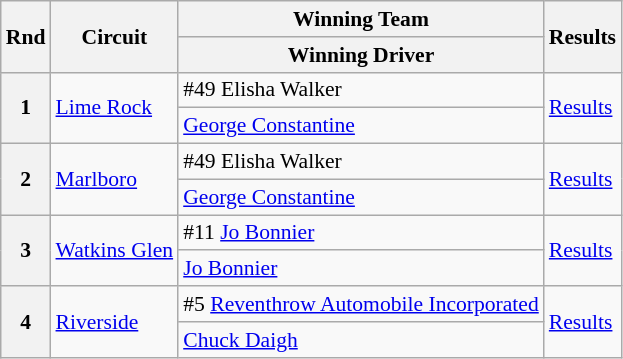<table class="wikitable" style="font-size: 90%;">
<tr>
<th rowspan=2>Rnd</th>
<th rowspan=2>Circuit</th>
<th>Winning Team</th>
<th rowspan=2>Results</th>
</tr>
<tr>
<th>Winning Driver</th>
</tr>
<tr>
<th rowspan=2>1</th>
<td rowspan=2><a href='#'>Lime Rock</a></td>
<td>#49 Elisha Walker</td>
<td rowspan=2><a href='#'>Results</a></td>
</tr>
<tr>
<td> <a href='#'>George Constantine</a></td>
</tr>
<tr>
<th rowspan=2>2</th>
<td rowspan=2><a href='#'>Marlboro</a></td>
<td>#49 Elisha Walker</td>
<td rowspan=2><a href='#'>Results</a></td>
</tr>
<tr>
<td> <a href='#'>George Constantine</a></td>
</tr>
<tr>
<th rowspan=2>3</th>
<td rowspan=2><a href='#'>Watkins Glen</a></td>
<td>#11 <a href='#'>Jo Bonnier</a></td>
<td rowspan=2><a href='#'>Results</a></td>
</tr>
<tr>
<td> <a href='#'>Jo Bonnier</a></td>
</tr>
<tr>
<th rowspan=2>4</th>
<td rowspan=2><a href='#'>Riverside</a></td>
<td>#5 <a href='#'>Reventhrow Automobile Incorporated</a></td>
<td rowspan=2><a href='#'>Results</a></td>
</tr>
<tr>
<td> <a href='#'>Chuck Daigh</a></td>
</tr>
</table>
